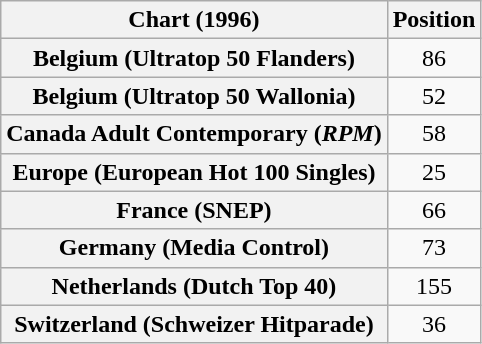<table class="wikitable sortable plainrowheaders" style="text-align:center">
<tr>
<th scope="col">Chart (1996)</th>
<th scope="col">Position</th>
</tr>
<tr>
<th scope="row">Belgium (Ultratop 50 Flanders)</th>
<td>86</td>
</tr>
<tr>
<th scope="row">Belgium (Ultratop 50 Wallonia)</th>
<td>52</td>
</tr>
<tr>
<th scope="row">Canada Adult Contemporary (<em>RPM</em>)</th>
<td>58</td>
</tr>
<tr>
<th scope="row">Europe (European Hot 100 Singles)</th>
<td>25</td>
</tr>
<tr>
<th scope="row">France (SNEP)</th>
<td>66</td>
</tr>
<tr>
<th scope="row">Germany (Media Control)</th>
<td>73</td>
</tr>
<tr>
<th scope="row">Netherlands (Dutch Top 40)</th>
<td>155</td>
</tr>
<tr>
<th scope="row">Switzerland (Schweizer Hitparade)</th>
<td>36</td>
</tr>
</table>
